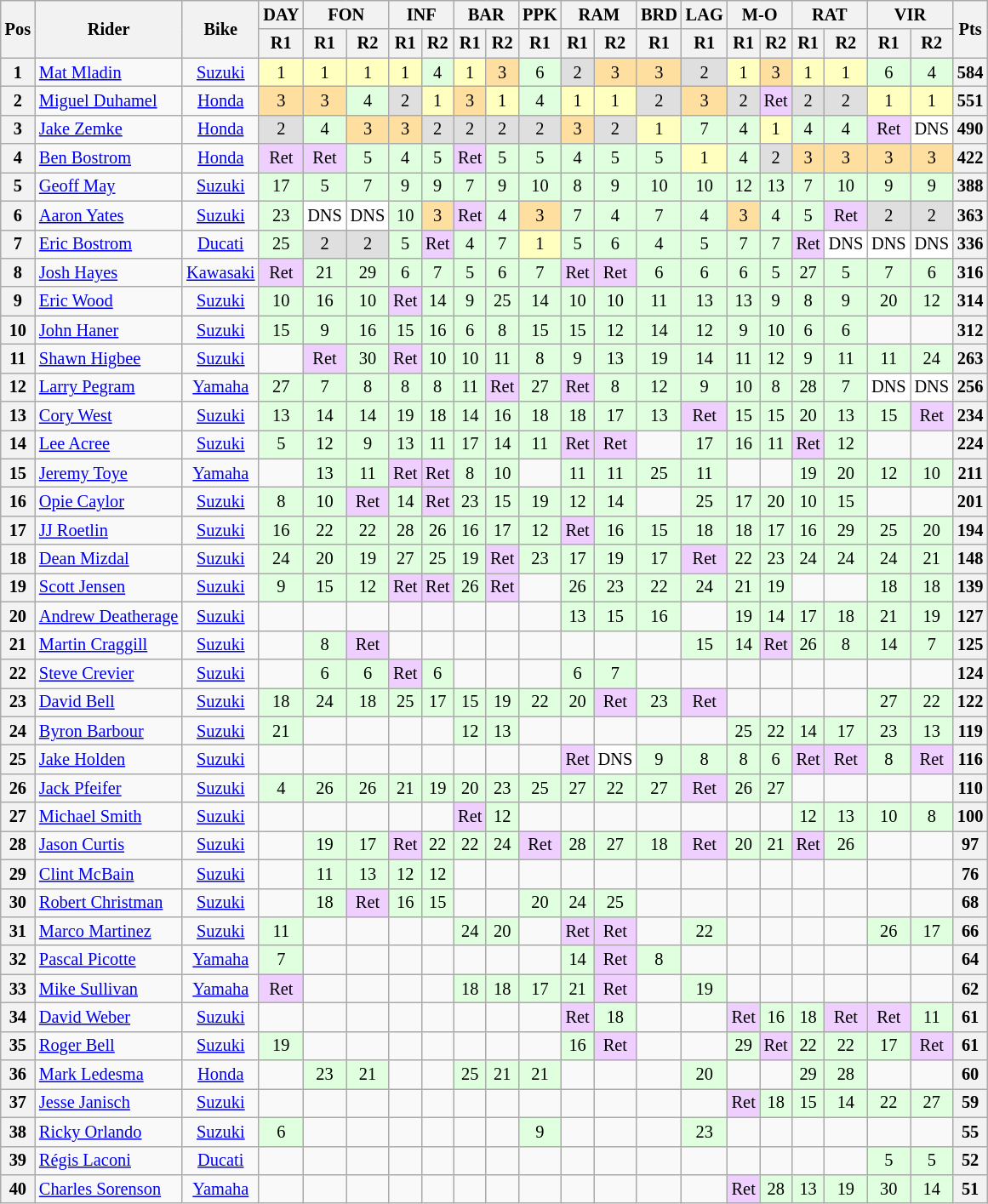<table class="wikitable" style="font-size: 85%; text-align: center">
<tr valign="top">
<th valign="middle" rowspan=2>Pos</th>
<th valign="middle" rowspan=2>Rider</th>
<th valign="middle" rowspan=2>Bike</th>
<th>DAY<br></th>
<th colspan=2>FON<br></th>
<th colspan=2>INF<br></th>
<th colspan=2>BAR<br></th>
<th>PPK<br></th>
<th colspan=2>RAM<br></th>
<th>BRD<br></th>
<th>LAG<br></th>
<th colspan=2>M-O<br></th>
<th colspan=2>RAT<br></th>
<th colspan=2>VIR<br></th>
<th valign="middle" rowspan=2>Pts</th>
</tr>
<tr>
<th>R1</th>
<th>R1</th>
<th>R2</th>
<th>R1</th>
<th>R2</th>
<th>R1</th>
<th>R2</th>
<th>R1</th>
<th>R1</th>
<th>R2</th>
<th>R1</th>
<th>R1</th>
<th>R1</th>
<th>R2</th>
<th>R1</th>
<th>R2</th>
<th>R1</th>
<th>R2</th>
</tr>
<tr>
<th>1</th>
<td align="left"> <a href='#'>Mat Mladin</a></td>
<td><a href='#'>Suzuki</a></td>
<td style="background:#ffffbf;">1</td>
<td style="background:#ffffbf;">1</td>
<td style="background:#ffffbf;">1</td>
<td style="background:#ffffbf;">1</td>
<td style="background:#dfffdf;">4</td>
<td style="background:#ffffbf;">1</td>
<td style="background:#ffdf9f;">3</td>
<td style="background:#dfffdf;">6</td>
<td style="background:#dfdfdf;">2</td>
<td style="background:#ffdf9f;">3</td>
<td style="background:#ffdf9f;">3</td>
<td style="background:#dfdfdf;">2</td>
<td style="background:#ffffbf;">1</td>
<td style="background:#ffdf9f;">3</td>
<td style="background:#ffffbf;">1</td>
<td style="background:#ffffbf;">1</td>
<td style="background:#dfffdf;">6</td>
<td style="background:#dfffdf;">4</td>
<th>584</th>
</tr>
<tr>
<th>2</th>
<td align="left"> <a href='#'>Miguel Duhamel</a></td>
<td><a href='#'>Honda</a></td>
<td style="background:#ffdf9f;">3</td>
<td style="background:#ffdf9f;">3</td>
<td style="background:#dfffdf;">4</td>
<td style="background:#dfdfdf;">2</td>
<td style="background:#ffffbf;">1</td>
<td style="background:#ffdf9f;">3</td>
<td style="background:#ffffbf;">1</td>
<td style="background:#dfffdf;">4</td>
<td style="background:#ffffbf;">1</td>
<td style="background:#ffffbf;">1</td>
<td style="background:#dfdfdf;">2</td>
<td style="background:#ffdf9f;">3</td>
<td style="background:#dfdfdf;">2</td>
<td style="background:#efcfff;">Ret</td>
<td style="background:#dfdfdf;">2</td>
<td style="background:#dfdfdf;">2</td>
<td style="background:#ffffbf;">1</td>
<td style="background:#ffffbf;">1</td>
<th>551</th>
</tr>
<tr>
<th>3</th>
<td align="left"> <a href='#'>Jake Zemke</a></td>
<td><a href='#'>Honda</a></td>
<td style="background:#dfdfdf;">2</td>
<td style="background:#dfffdf;">4</td>
<td style="background:#ffdf9f;">3</td>
<td style="background:#ffdf9f;">3</td>
<td style="background:#dfdfdf;">2</td>
<td style="background:#dfdfdf;">2</td>
<td style="background:#dfdfdf;">2</td>
<td style="background:#dfdfdf;">2</td>
<td style="background:#ffdf9f;">3</td>
<td style="background:#dfdfdf;">2</td>
<td style="background:#ffffbf;">1</td>
<td style="background:#dfffdf;">7</td>
<td style="background:#dfffdf;">4</td>
<td style="background:#ffffbf;">1</td>
<td style="background:#dfffdf;">4</td>
<td style="background:#dfffdf;">4</td>
<td style="background:#efcfff;">Ret</td>
<td style="background:#ffffff;">DNS</td>
<th>490</th>
</tr>
<tr>
<th>4</th>
<td align="left"> <a href='#'>Ben Bostrom</a></td>
<td><a href='#'>Honda</a></td>
<td style="background:#efcfff;">Ret</td>
<td style="background:#efcfff;">Ret</td>
<td style="background:#dfffdf;">5</td>
<td style="background:#dfffdf;">4</td>
<td style="background:#dfffdf;">5</td>
<td style="background:#efcfff;">Ret</td>
<td style="background:#dfffdf;">5</td>
<td style="background:#dfffdf;">5</td>
<td style="background:#dfffdf;">4</td>
<td style="background:#dfffdf;">5</td>
<td style="background:#dfffdf;">5</td>
<td style="background:#ffffbf;">1</td>
<td style="background:#dfffdf;">4</td>
<td style="background:#dfdfdf;">2</td>
<td style="background:#ffdf9f;">3</td>
<td style="background:#ffdf9f;">3</td>
<td style="background:#ffdf9f;">3</td>
<td style="background:#ffdf9f;">3</td>
<th>422</th>
</tr>
<tr>
<th>5</th>
<td align="left"> <a href='#'>Geoff May</a></td>
<td><a href='#'>Suzuki</a></td>
<td style="background:#dfffdf;">17</td>
<td style="background:#dfffdf;">5</td>
<td style="background:#dfffdf;">7</td>
<td style="background:#dfffdf;">9</td>
<td style="background:#dfffdf;">9</td>
<td style="background:#dfffdf;">7</td>
<td style="background:#dfffdf;">9</td>
<td style="background:#dfffdf;">10</td>
<td style="background:#dfffdf;">8</td>
<td style="background:#dfffdf;">9</td>
<td style="background:#dfffdf;">10</td>
<td style="background:#dfffdf;">10</td>
<td style="background:#dfffdf;">12</td>
<td style="background:#dfffdf;">13</td>
<td style="background:#dfffdf;">7</td>
<td style="background:#dfffdf;">10</td>
<td style="background:#dfffdf;">9</td>
<td style="background:#dfffdf;">9</td>
<th>388</th>
</tr>
<tr>
<th>6</th>
<td align="left"> <a href='#'>Aaron Yates</a></td>
<td><a href='#'>Suzuki</a></td>
<td style="background:#dfffdf;">23</td>
<td style="background:#ffffff;">DNS</td>
<td style="background:#ffffff;">DNS</td>
<td style="background:#dfffdf;">10</td>
<td style="background:#ffdf9f;">3</td>
<td style="background:#efcfff;">Ret</td>
<td style="background:#dfffdf;">4</td>
<td style="background:#ffdf9f;">3</td>
<td style="background:#dfffdf;">7</td>
<td style="background:#dfffdf;">4</td>
<td style="background:#dfffdf;">7</td>
<td style="background:#dfffdf;">4</td>
<td style="background:#ffdf9f;">3</td>
<td style="background:#dfffdf;">4</td>
<td style="background:#dfffdf;">5</td>
<td style="background:#efcfff;">Ret</td>
<td style="background:#dfdfdf;">2</td>
<td style="background:#dfdfdf;">2</td>
<th>363</th>
</tr>
<tr>
<th>7</th>
<td align="left"> <a href='#'>Eric Bostrom</a></td>
<td><a href='#'>Ducati</a></td>
<td style="background:#dfffdf;">25</td>
<td style="background:#dfdfdf;">2</td>
<td style="background:#dfdfdf;">2</td>
<td style="background:#dfffdf;">5</td>
<td style="background:#efcfff;">Ret</td>
<td style="background:#dfffdf;">4</td>
<td style="background:#dfffdf;">7</td>
<td style="background:#ffffbf;">1</td>
<td style="background:#dfffdf;">5</td>
<td style="background:#dfffdf;">6</td>
<td style="background:#dfffdf;">4</td>
<td style="background:#dfffdf;">5</td>
<td style="background:#dfffdf;">7</td>
<td style="background:#dfffdf;">7</td>
<td style="background:#efcfff;">Ret</td>
<td style="background:#ffffff;">DNS</td>
<td style="background:#ffffff;">DNS</td>
<td style="background:#ffffff;">DNS</td>
<th>336</th>
</tr>
<tr>
<th>8</th>
<td align="left"> <a href='#'>Josh Hayes</a></td>
<td><a href='#'>Kawasaki</a></td>
<td style="background:#efcfff;">Ret</td>
<td style="background:#dfffdf;">21</td>
<td style="background:#dfffdf;">29</td>
<td style="background:#dfffdf;">6</td>
<td style="background:#dfffdf;">7</td>
<td style="background:#dfffdf;">5</td>
<td style="background:#dfffdf;">6</td>
<td style="background:#dfffdf;">7</td>
<td style="background:#efcfff;">Ret</td>
<td style="background:#efcfff;">Ret</td>
<td style="background:#dfffdf;">6</td>
<td style="background:#dfffdf;">6</td>
<td style="background:#dfffdf;">6</td>
<td style="background:#dfffdf;">5</td>
<td style="background:#dfffdf;">27</td>
<td style="background:#dfffdf;">5</td>
<td style="background:#dfffdf;">7</td>
<td style="background:#dfffdf;">6</td>
<th>316</th>
</tr>
<tr>
<th>9</th>
<td align="left"> <a href='#'>Eric Wood</a></td>
<td><a href='#'>Suzuki</a></td>
<td style="background:#dfffdf;">10</td>
<td style="background:#dfffdf;">16</td>
<td style="background:#dfffdf;">10</td>
<td style="background:#efcfff;">Ret</td>
<td style="background:#dfffdf;">14</td>
<td style="background:#dfffdf;">9</td>
<td style="background:#dfffdf;">25</td>
<td style="background:#dfffdf;">14</td>
<td style="background:#dfffdf;">10</td>
<td style="background:#dfffdf;">10</td>
<td style="background:#dfffdf;">11</td>
<td style="background:#dfffdf;">13</td>
<td style="background:#dfffdf;">13</td>
<td style="background:#dfffdf;">9</td>
<td style="background:#dfffdf;">8</td>
<td style="background:#dfffdf;">9</td>
<td style="background:#dfffdf;">20</td>
<td style="background:#dfffdf;">12</td>
<th>314</th>
</tr>
<tr>
<th>10</th>
<td align="left"> <a href='#'>John Haner</a></td>
<td><a href='#'>Suzuki</a></td>
<td style="background:#dfffdf;">15</td>
<td style="background:#dfffdf;">9</td>
<td style="background:#dfffdf;">16</td>
<td style="background:#dfffdf;">15</td>
<td style="background:#dfffdf;">16</td>
<td style="background:#dfffdf;">6</td>
<td style="background:#dfffdf;">8</td>
<td style="background:#dfffdf;">15</td>
<td style="background:#dfffdf;">15</td>
<td style="background:#dfffdf;">12</td>
<td style="background:#dfffdf;">14</td>
<td style="background:#dfffdf;">12</td>
<td style="background:#dfffdf;">9</td>
<td style="background:#dfffdf;">10</td>
<td style="background:#dfffdf;">6</td>
<td style="background:#dfffdf;">6</td>
<td></td>
<td></td>
<th>312</th>
</tr>
<tr>
<th>11</th>
<td align="left"> <a href='#'>Shawn Higbee</a></td>
<td><a href='#'>Suzuki</a></td>
<td></td>
<td style="background:#efcfff;">Ret</td>
<td style="background:#dfffdf;">30</td>
<td style="background:#efcfff;">Ret</td>
<td style="background:#dfffdf;">10</td>
<td style="background:#dfffdf;">10</td>
<td style="background:#dfffdf;">11</td>
<td style="background:#dfffdf;">8</td>
<td style="background:#dfffdf;">9</td>
<td style="background:#dfffdf;">13</td>
<td style="background:#dfffdf;">19</td>
<td style="background:#dfffdf;">14</td>
<td style="background:#dfffdf;">11</td>
<td style="background:#dfffdf;">12</td>
<td style="background:#dfffdf;">9</td>
<td style="background:#dfffdf;">11</td>
<td style="background:#dfffdf;">11</td>
<td style="background:#dfffdf;">24</td>
<th>263</th>
</tr>
<tr>
<th>12</th>
<td align="left"> <a href='#'>Larry Pegram</a></td>
<td><a href='#'>Yamaha</a></td>
<td style="background:#dfffdf;">27</td>
<td style="background:#dfffdf;">7</td>
<td style="background:#dfffdf;">8</td>
<td style="background:#dfffdf;">8</td>
<td style="background:#dfffdf;">8</td>
<td style="background:#dfffdf;">11</td>
<td style="background:#efcfff;">Ret</td>
<td style="background:#dfffdf;">27</td>
<td style="background:#efcfff;">Ret</td>
<td style="background:#dfffdf;">8</td>
<td style="background:#dfffdf;">12</td>
<td style="background:#dfffdf;">9</td>
<td style="background:#dfffdf;">10</td>
<td style="background:#dfffdf;">8</td>
<td style="background:#dfffdf;">28</td>
<td style="background:#dfffdf;">7</td>
<td style="background:#ffffff;">DNS</td>
<td style="background:#ffffff;">DNS</td>
<th>256</th>
</tr>
<tr>
<th>13</th>
<td align="left"> <a href='#'>Cory West</a></td>
<td><a href='#'>Suzuki</a></td>
<td style="background:#dfffdf;">13</td>
<td style="background:#dfffdf;">14</td>
<td style="background:#dfffdf;">14</td>
<td style="background:#dfffdf;">19</td>
<td style="background:#dfffdf;">18</td>
<td style="background:#dfffdf;">14</td>
<td style="background:#dfffdf;">16</td>
<td style="background:#dfffdf;">18</td>
<td style="background:#dfffdf;">18</td>
<td style="background:#dfffdf;">17</td>
<td style="background:#dfffdf;">13</td>
<td style="background:#efcfff;">Ret</td>
<td style="background:#dfffdf;">15</td>
<td style="background:#dfffdf;">15</td>
<td style="background:#dfffdf;">20</td>
<td style="background:#dfffdf;">13</td>
<td style="background:#dfffdf;">15</td>
<td style="background:#efcfff;">Ret</td>
<th>234</th>
</tr>
<tr>
<th>14</th>
<td align="left"> <a href='#'>Lee Acree</a></td>
<td><a href='#'>Suzuki</a></td>
<td style="background:#dfffdf;">5</td>
<td style="background:#dfffdf;">12</td>
<td style="background:#dfffdf;">9</td>
<td style="background:#dfffdf;">13</td>
<td style="background:#dfffdf;">11</td>
<td style="background:#dfffdf;">17</td>
<td style="background:#dfffdf;">14</td>
<td style="background:#dfffdf;">11</td>
<td style="background:#efcfff;">Ret</td>
<td style="background:#efcfff;">Ret</td>
<td></td>
<td style="background:#dfffdf;">17</td>
<td style="background:#dfffdf;">16</td>
<td style="background:#dfffdf;">11</td>
<td style="background:#efcfff;">Ret</td>
<td style="background:#dfffdf;">12</td>
<td></td>
<td></td>
<th>224</th>
</tr>
<tr>
<th>15</th>
<td align="left"> <a href='#'>Jeremy Toye</a></td>
<td><a href='#'>Yamaha</a></td>
<td></td>
<td style="background:#dfffdf;">13</td>
<td style="background:#dfffdf;">11</td>
<td style="background:#efcfff;">Ret</td>
<td style="background:#efcfff;">Ret</td>
<td style="background:#dfffdf;">8</td>
<td style="background:#dfffdf;">10</td>
<td></td>
<td style="background:#dfffdf;">11</td>
<td style="background:#dfffdf;">11</td>
<td style="background:#dfffdf;">25</td>
<td style="background:#dfffdf;">11</td>
<td></td>
<td></td>
<td style="background:#dfffdf;">19</td>
<td style="background:#dfffdf;">20</td>
<td style="background:#dfffdf;">12</td>
<td style="background:#dfffdf;">10</td>
<th>211</th>
</tr>
<tr>
<th>16</th>
<td align="left"> <a href='#'>Opie Caylor</a></td>
<td><a href='#'>Suzuki</a></td>
<td style="background:#dfffdf;">8</td>
<td style="background:#dfffdf;">10</td>
<td style="background:#efcfff;">Ret</td>
<td style="background:#dfffdf;">14</td>
<td style="background:#efcfff;">Ret</td>
<td style="background:#dfffdf;">23</td>
<td style="background:#dfffdf;">15</td>
<td style="background:#dfffdf;">19</td>
<td style="background:#dfffdf;">12</td>
<td style="background:#dfffdf;">14</td>
<td></td>
<td style="background:#dfffdf;">25</td>
<td style="background:#dfffdf;">17</td>
<td style="background:#dfffdf;">20</td>
<td style="background:#dfffdf;">10</td>
<td style="background:#dfffdf;">15</td>
<td></td>
<td></td>
<th>201</th>
</tr>
<tr>
<th>17</th>
<td align="left"> <a href='#'>JJ Roetlin</a></td>
<td><a href='#'>Suzuki</a></td>
<td style="background:#dfffdf;">16</td>
<td style="background:#dfffdf;">22</td>
<td style="background:#dfffdf;">22</td>
<td style="background:#dfffdf;">28</td>
<td style="background:#dfffdf;">26</td>
<td style="background:#dfffdf;">16</td>
<td style="background:#dfffdf;">17</td>
<td style="background:#dfffdf;">12</td>
<td style="background:#efcfff;">Ret</td>
<td style="background:#dfffdf;">16</td>
<td style="background:#dfffdf;">15</td>
<td style="background:#dfffdf;">18</td>
<td style="background:#dfffdf;">18</td>
<td style="background:#dfffdf;">17</td>
<td style="background:#dfffdf;">16</td>
<td style="background:#dfffdf;">29</td>
<td style="background:#dfffdf;">25</td>
<td style="background:#dfffdf;">20</td>
<th>194</th>
</tr>
<tr>
<th>18</th>
<td align="left"> <a href='#'>Dean Mizdal</a></td>
<td><a href='#'>Suzuki</a></td>
<td style="background:#dfffdf;">24</td>
<td style="background:#dfffdf;">20</td>
<td style="background:#dfffdf;">19</td>
<td style="background:#dfffdf;">27</td>
<td style="background:#dfffdf;">25</td>
<td style="background:#dfffdf;">19</td>
<td style="background:#efcfff;">Ret</td>
<td style="background:#dfffdf;">23</td>
<td style="background:#dfffdf;">17</td>
<td style="background:#dfffdf;">19</td>
<td style="background:#dfffdf;">17</td>
<td style="background:#efcfff;">Ret</td>
<td style="background:#dfffdf;">22</td>
<td style="background:#dfffdf;">23</td>
<td style="background:#dfffdf;">24</td>
<td style="background:#dfffdf;">24</td>
<td style="background:#dfffdf;">24</td>
<td style="background:#dfffdf;">21</td>
<th>148</th>
</tr>
<tr>
<th>19</th>
<td align="left"> <a href='#'>Scott Jensen</a></td>
<td><a href='#'>Suzuki</a></td>
<td style="background:#dfffdf;">9</td>
<td style="background:#dfffdf;">15</td>
<td style="background:#dfffdf;">12</td>
<td style="background:#efcfff;">Ret</td>
<td style="background:#efcfff;">Ret</td>
<td style="background:#dfffdf;">26</td>
<td style="background:#efcfff;">Ret</td>
<td></td>
<td style="background:#dfffdf;">26</td>
<td style="background:#dfffdf;">23</td>
<td style="background:#dfffdf;">22</td>
<td style="background:#dfffdf;">24</td>
<td style="background:#dfffdf;">21</td>
<td style="background:#dfffdf;">19</td>
<td></td>
<td></td>
<td style="background:#dfffdf;">18</td>
<td style="background:#dfffdf;">18</td>
<th>139</th>
</tr>
<tr>
<th>20</th>
<td align="left"> <a href='#'>Andrew Deatherage</a></td>
<td><a href='#'>Suzuki</a></td>
<td></td>
<td></td>
<td></td>
<td></td>
<td></td>
<td></td>
<td></td>
<td></td>
<td style="background:#dfffdf;">13</td>
<td style="background:#dfffdf;">15</td>
<td style="background:#dfffdf;">16</td>
<td></td>
<td style="background:#dfffdf;">19</td>
<td style="background:#dfffdf;">14</td>
<td style="background:#dfffdf;">17</td>
<td style="background:#dfffdf;">18</td>
<td style="background:#dfffdf;">21</td>
<td style="background:#dfffdf;">19</td>
<th>127</th>
</tr>
<tr>
<th>21</th>
<td align="left"> <a href='#'>Martin Craggill</a></td>
<td><a href='#'>Suzuki</a></td>
<td></td>
<td style="background:#dfffdf;">8</td>
<td style="background:#efcfff;">Ret</td>
<td></td>
<td></td>
<td></td>
<td></td>
<td></td>
<td></td>
<td></td>
<td></td>
<td style="background:#dfffdf;">15</td>
<td style="background:#dfffdf;">14</td>
<td style="background:#efcfff;">Ret</td>
<td style="background:#dfffdf;">26</td>
<td style="background:#dfffdf;">8</td>
<td style="background:#dfffdf;">14</td>
<td style="background:#dfffdf;">7</td>
<th>125</th>
</tr>
<tr>
<th>22</th>
<td align="left"> <a href='#'>Steve Crevier</a></td>
<td><a href='#'>Suzuki</a></td>
<td></td>
<td style="background:#dfffdf;">6</td>
<td style="background:#dfffdf;">6</td>
<td style="background:#efcfff;">Ret</td>
<td style="background:#dfffdf;">6</td>
<td></td>
<td></td>
<td></td>
<td style="background:#dfffdf;">6</td>
<td style="background:#dfffdf;">7</td>
<td></td>
<td></td>
<td></td>
<td></td>
<td></td>
<td></td>
<td></td>
<td></td>
<th>124</th>
</tr>
<tr>
<th>23</th>
<td align="left"> <a href='#'>David Bell</a></td>
<td><a href='#'>Suzuki</a></td>
<td style="background:#dfffdf;">18</td>
<td style="background:#dfffdf;">24</td>
<td style="background:#dfffdf;">18</td>
<td style="background:#dfffdf;">25</td>
<td style="background:#dfffdf;">17</td>
<td style="background:#dfffdf;">15</td>
<td style="background:#dfffdf;">19</td>
<td style="background:#dfffdf;">22</td>
<td style="background:#dfffdf;">20</td>
<td style="background:#efcfff;">Ret</td>
<td style="background:#dfffdf;">23</td>
<td style="background:#efcfff;">Ret</td>
<td></td>
<td></td>
<td></td>
<td></td>
<td style="background:#dfffdf;">27</td>
<td style="background:#dfffdf;">22</td>
<th>122</th>
</tr>
<tr>
<th>24</th>
<td align="left"> <a href='#'>Byron Barbour</a></td>
<td><a href='#'>Suzuki</a></td>
<td style="background:#dfffdf;">21</td>
<td></td>
<td></td>
<td></td>
<td></td>
<td style="background:#dfffdf;">12</td>
<td style="background:#dfffdf;">13</td>
<td></td>
<td></td>
<td></td>
<td></td>
<td></td>
<td style="background:#dfffdf;">25</td>
<td style="background:#dfffdf;">22</td>
<td style="background:#dfffdf;">14</td>
<td style="background:#dfffdf;">17</td>
<td style="background:#dfffdf;">23</td>
<td style="background:#dfffdf;">13</td>
<th>119</th>
</tr>
<tr>
<th>25</th>
<td align="left"> <a href='#'>Jake Holden</a></td>
<td><a href='#'>Suzuki</a></td>
<td></td>
<td></td>
<td></td>
<td></td>
<td></td>
<td></td>
<td></td>
<td></td>
<td style="background:#efcfff;">Ret</td>
<td style="background:#ffffff;">DNS</td>
<td style="background:#dfffdf;">9</td>
<td style="background:#dfffdf;">8</td>
<td style="background:#dfffdf;">8</td>
<td style="background:#dfffdf;">6</td>
<td style="background:#efcfff;">Ret</td>
<td style="background:#efcfff;">Ret</td>
<td style="background:#dfffdf;">8</td>
<td style="background:#efcfff;">Ret</td>
<th>116</th>
</tr>
<tr>
<th>26</th>
<td align="left"> <a href='#'>Jack Pfeifer</a></td>
<td><a href='#'>Suzuki</a></td>
<td style="background:#dfffdf;">4</td>
<td style="background:#dfffdf;">26</td>
<td style="background:#dfffdf;">26</td>
<td style="background:#dfffdf;">21</td>
<td style="background:#dfffdf;">19</td>
<td style="background:#dfffdf;">20</td>
<td style="background:#dfffdf;">23</td>
<td style="background:#dfffdf;">25</td>
<td style="background:#dfffdf;">27</td>
<td style="background:#dfffdf;">22</td>
<td style="background:#dfffdf;">27</td>
<td style="background:#efcfff;">Ret</td>
<td style="background:#dfffdf;">26</td>
<td style="background:#dfffdf;">27</td>
<td></td>
<td></td>
<td></td>
<td></td>
<th>110</th>
</tr>
<tr>
<th>27</th>
<td align="left"> <a href='#'>Michael Smith</a></td>
<td><a href='#'>Suzuki</a></td>
<td></td>
<td></td>
<td></td>
<td></td>
<td></td>
<td style="background:#efcfff;">Ret</td>
<td style="background:#dfffdf;">12</td>
<td></td>
<td></td>
<td></td>
<td></td>
<td></td>
<td></td>
<td></td>
<td style="background:#dfffdf;">12</td>
<td style="background:#dfffdf;">13</td>
<td style="background:#dfffdf;">10</td>
<td style="background:#dfffdf;">8</td>
<th>100</th>
</tr>
<tr>
<th>28</th>
<td align="left"> <a href='#'>Jason Curtis</a></td>
<td><a href='#'>Suzuki</a></td>
<td></td>
<td style="background:#dfffdf;">19</td>
<td style="background:#dfffdf;">17</td>
<td style="background:#efcfff;">Ret</td>
<td style="background:#dfffdf;">22</td>
<td style="background:#dfffdf;">22</td>
<td style="background:#dfffdf;">24</td>
<td style="background:#efcfff;">Ret</td>
<td style="background:#dfffdf;">28</td>
<td style="background:#dfffdf;">27</td>
<td style="background:#dfffdf;">18</td>
<td style="background:#efcfff;">Ret</td>
<td style="background:#dfffdf;">20</td>
<td style="background:#dfffdf;">21</td>
<td style="background:#efcfff;">Ret</td>
<td style="background:#dfffdf;">26</td>
<td></td>
<td></td>
<th>97</th>
</tr>
<tr>
<th>29</th>
<td align="left"> <a href='#'>Clint McBain</a></td>
<td><a href='#'>Suzuki</a></td>
<td></td>
<td style="background:#dfffdf;">11</td>
<td style="background:#dfffdf;">13</td>
<td style="background:#dfffdf;">12</td>
<td style="background:#dfffdf;">12</td>
<td></td>
<td></td>
<td></td>
<td></td>
<td></td>
<td></td>
<td></td>
<td></td>
<td></td>
<td></td>
<td></td>
<td></td>
<td></td>
<th>76</th>
</tr>
<tr>
<th>30</th>
<td align="left"> <a href='#'>Robert Christman</a></td>
<td><a href='#'>Suzuki</a></td>
<td></td>
<td style="background:#dfffdf;">18</td>
<td style="background:#efcfff;">Ret</td>
<td style="background:#dfffdf;">16</td>
<td style="background:#dfffdf;">15</td>
<td></td>
<td></td>
<td style="background:#dfffdf;">20</td>
<td style="background:#dfffdf;">24</td>
<td style="background:#dfffdf;">25</td>
<td></td>
<td></td>
<td></td>
<td></td>
<td></td>
<td></td>
<td></td>
<td></td>
<th>68</th>
</tr>
<tr>
<th>31</th>
<td align="left"> <a href='#'>Marco Martinez</a></td>
<td><a href='#'>Suzuki</a></td>
<td style="background:#dfffdf;">11</td>
<td></td>
<td></td>
<td></td>
<td></td>
<td style="background:#dfffdf;">24</td>
<td style="background:#dfffdf;">20</td>
<td></td>
<td style="background:#efcfff;">Ret</td>
<td style="background:#efcfff;">Ret</td>
<td></td>
<td style="background:#dfffdf;">22</td>
<td></td>
<td></td>
<td></td>
<td></td>
<td style="background:#dfffdf;">26</td>
<td style="background:#dfffdf;">17</td>
<th>66</th>
</tr>
<tr>
<th>32</th>
<td align="left"> <a href='#'>Pascal Picotte</a></td>
<td><a href='#'>Yamaha</a></td>
<td style="background:#dfffdf;">7</td>
<td></td>
<td></td>
<td></td>
<td></td>
<td></td>
<td></td>
<td></td>
<td style="background:#dfffdf;">14</td>
<td style="background:#efcfff;">Ret</td>
<td style="background:#dfffdf;">8</td>
<td></td>
<td></td>
<td></td>
<td></td>
<td></td>
<td></td>
<td></td>
<th>64</th>
</tr>
<tr>
<th>33</th>
<td align="left"> <a href='#'>Mike Sullivan</a></td>
<td><a href='#'>Yamaha</a></td>
<td style="background:#efcfff;">Ret</td>
<td></td>
<td></td>
<td></td>
<td></td>
<td style="background:#dfffdf;">18</td>
<td style="background:#dfffdf;">18</td>
<td style="background:#dfffdf;">17</td>
<td style="background:#dfffdf;">21</td>
<td style="background:#efcfff;">Ret</td>
<td></td>
<td style="background:#dfffdf;">19</td>
<td></td>
<td></td>
<td></td>
<td></td>
<td></td>
<td></td>
<th>62</th>
</tr>
<tr>
<th>34</th>
<td align="left"> <a href='#'>David Weber</a></td>
<td><a href='#'>Suzuki</a></td>
<td></td>
<td></td>
<td></td>
<td></td>
<td></td>
<td></td>
<td></td>
<td></td>
<td style="background:#efcfff;">Ret</td>
<td style="background:#dfffdf;">18</td>
<td></td>
<td></td>
<td style="background:#efcfff;">Ret</td>
<td style="background:#dfffdf;">16</td>
<td style="background:#dfffdf;">18</td>
<td style="background:#efcfff;">Ret</td>
<td style="background:#efcfff;">Ret</td>
<td style="background:#dfffdf;">11</td>
<th>61</th>
</tr>
<tr>
<th>35</th>
<td align="left"> <a href='#'>Roger Bell</a></td>
<td><a href='#'>Suzuki</a></td>
<td style="background:#dfffdf;">19</td>
<td></td>
<td></td>
<td></td>
<td></td>
<td></td>
<td></td>
<td></td>
<td style="background:#dfffdf;">16</td>
<td style="background:#efcfff;">Ret</td>
<td></td>
<td></td>
<td style="background:#dfffdf;">29</td>
<td style="background:#efcfff;">Ret</td>
<td style="background:#dfffdf;">22</td>
<td style="background:#dfffdf;">22</td>
<td style="background:#dfffdf;">17</td>
<td style="background:#efcfff;">Ret</td>
<th>61</th>
</tr>
<tr>
<th>36</th>
<td align="left"> <a href='#'>Mark Ledesma</a></td>
<td><a href='#'>Honda</a></td>
<td></td>
<td style="background:#dfffdf;">23</td>
<td style="background:#dfffdf;">21</td>
<td></td>
<td></td>
<td style="background:#dfffdf;">25</td>
<td style="background:#dfffdf;">21</td>
<td style="background:#dfffdf;">21</td>
<td></td>
<td></td>
<td></td>
<td style="background:#dfffdf;">20</td>
<td></td>
<td></td>
<td style="background:#dfffdf;">29</td>
<td style="background:#dfffdf;">28</td>
<td></td>
<td></td>
<th>60</th>
</tr>
<tr>
<th>37</th>
<td align="left"> <a href='#'>Jesse Janisch</a></td>
<td><a href='#'>Suzuki</a></td>
<td></td>
<td></td>
<td></td>
<td></td>
<td></td>
<td></td>
<td></td>
<td></td>
<td></td>
<td></td>
<td></td>
<td></td>
<td style="background:#efcfff;">Ret</td>
<td style="background:#dfffdf;">18</td>
<td style="background:#dfffdf;">15</td>
<td style="background:#dfffdf;">14</td>
<td style="background:#dfffdf;">22</td>
<td style="background:#dfffdf;">27</td>
<th>59</th>
</tr>
<tr>
<th>38</th>
<td align="left"> <a href='#'>Ricky Orlando</a></td>
<td><a href='#'>Suzuki</a></td>
<td style="background:#dfffdf;">6</td>
<td></td>
<td></td>
<td></td>
<td></td>
<td></td>
<td></td>
<td style="background:#dfffdf;">9</td>
<td></td>
<td></td>
<td></td>
<td style="background:#dfffdf;">23</td>
<td></td>
<td></td>
<td></td>
<td></td>
<td></td>
<td></td>
<th>55</th>
</tr>
<tr>
<th>39</th>
<td align="left"> <a href='#'>Régis Laconi</a></td>
<td><a href='#'>Ducati</a></td>
<td></td>
<td></td>
<td></td>
<td></td>
<td></td>
<td></td>
<td></td>
<td></td>
<td></td>
<td></td>
<td></td>
<td></td>
<td></td>
<td></td>
<td></td>
<td></td>
<td style="background:#dfffdf;">5</td>
<td style="background:#dfffdf;">5</td>
<th>52</th>
</tr>
<tr>
<th>40</th>
<td align="left"> <a href='#'>Charles Sorenson</a></td>
<td><a href='#'>Yamaha</a></td>
<td></td>
<td></td>
<td></td>
<td></td>
<td></td>
<td></td>
<td></td>
<td></td>
<td></td>
<td></td>
<td></td>
<td></td>
<td style="background:#efcfff;">Ret</td>
<td style="background:#dfffdf;">28</td>
<td style="background:#dfffdf;">13</td>
<td style="background:#dfffdf;">19</td>
<td style="background:#dfffdf;">30</td>
<td style="background:#dfffdf;">14</td>
<th>51</th>
</tr>
</table>
